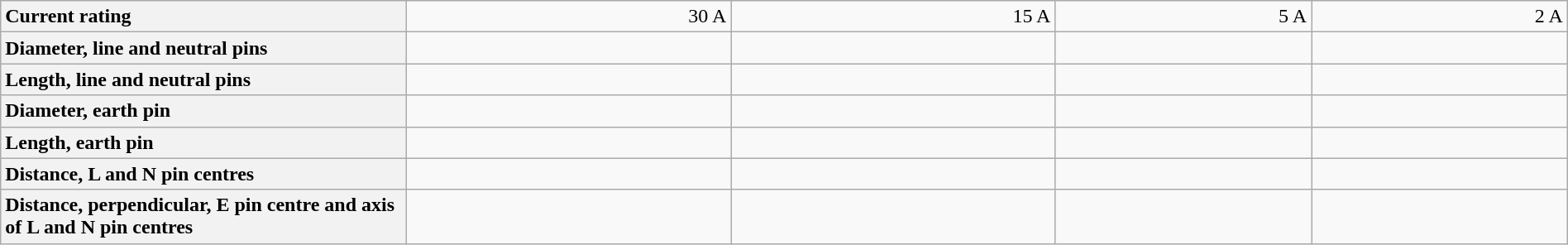<table class="wikitable" style="text-align:right;width:100%">
<tr>
<th style="text-align:left;width:20em">Current rating</th>
<td>30 A</td>
<td>15 A</td>
<td>5 A</td>
<td>2 A</td>
</tr>
<tr>
<th style="text-align:left">Diameter, line and neutral pins</th>
<td></td>
<td></td>
<td></td>
<td></td>
</tr>
<tr>
<th style="text-align:left">Length, line and neutral pins</th>
<td></td>
<td></td>
<td></td>
<td></td>
</tr>
<tr>
<th style="text-align:left">Diameter, earth pin</th>
<td></td>
<td></td>
<td></td>
<td></td>
</tr>
<tr>
<th style="text-align:left">Length, earth pin</th>
<td></td>
<td></td>
<td></td>
<td></td>
</tr>
<tr>
<th style="text-align:left">Distance, L and N pin centres</th>
<td></td>
<td></td>
<td></td>
<td></td>
</tr>
<tr>
<th style="text-align:left">Distance, perpendicular, E pin centre and axis of L and N pin centres</th>
<td></td>
<td></td>
<td></td>
<td></td>
</tr>
</table>
